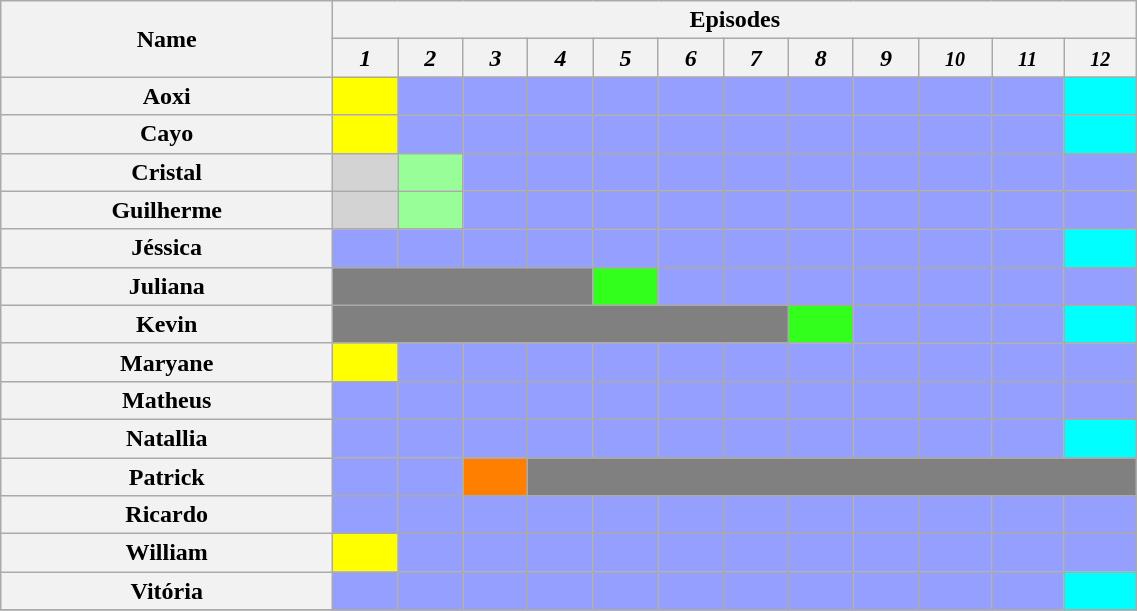<table class="wikitable" style="text-align:center; width:60%;">
<tr>
<th rowspan="2" style="text-align:center; width:10%;">Name</th>
<th colspan="12">Episodes</th>
</tr>
<tr>
<th style="text-align:center; width:2%;"><em>1</em></th>
<th style="text-align:center; width:2%;"><em>2</em></th>
<th style="text-align:center; width:2%;"><em>3</em></th>
<th style="text-align:center; width:2%;"><em>4</em></th>
<th style="text-align:center; width:2%;"><em>5</em></th>
<th style="text-align:center; width:2%;"><em>6</em></th>
<th style="text-align:center; width:2%;"><em>7</em></th>
<th style="text-align:center; width:2%;"><em>8</em></th>
<th style="text-align:center; width:2%;"><em>9</em></th>
<th style="text-align:center; width:2%;"><em><small>10</small></em></th>
<th style="text-align:center; width:2%;"><em><small>11</small></em></th>
<th style="text-align:center; width:2%;"><em><small>12</small></em></th>
</tr>
<tr>
<th>Aoxi</th>
<th style="background:#FFFF00;"></th>
<th style="background:#959FFD;"></th>
<th style="background:#959FFD;"></th>
<th style="background:#959FFD;"></th>
<th style="background:#959FFD;"></th>
<th style="background:#959FFD;"></th>
<th style="background:#959FFD;"></th>
<th style="background:#959FFD;"></th>
<th style="background:#959FFD;"></th>
<th style="background:#959FFD;"></th>
<th style="background:#959FFD;"></th>
<th style="background:#00FFFF;"></th>
</tr>
<tr>
<th>Cayo</th>
<th style="background:#FFFF00;"></th>
<th style="background:#959FFD;"></th>
<th style="background:#959FFD;"></th>
<th style="background:#959FFD;"></th>
<th style="background:#959FFD;"></th>
<th style="background:#959FFD;"></th>
<th style="background:#959FFD;"></th>
<th style="background:#959FFD;"></th>
<th style="background:#959FFD;"></th>
<th style="background:#959FFD;"></th>
<th style="background:#959FFD;"></th>
<th style="background:#00FFFF;"></th>
</tr>
<tr>
<th>Cristal</th>
<th style="background:lightgrey;"></th>
<th style="background:#98FF98;"></th>
<th style="background:#959FFD;"></th>
<th style="background:#959FFD;"></th>
<th style="background:#959FFD;"></th>
<th style="background:#959FFD;"></th>
<th style="background:#959FFD;"></th>
<th style="background:#959FFD;"></th>
<th style="background:#959FFD;"></th>
<th style="background:#959FFD;"></th>
<th style="background:#959FFD;"></th>
<th style="background:#959FFD;"></th>
</tr>
<tr>
<th>Guilherme</th>
<th style="background:lightgrey;"></th>
<th style="background:#98FF98;"></th>
<th style="background:#959FFD;"></th>
<th style="background:#959FFD;"></th>
<th style="background:#959FFD;"></th>
<th style="background:#959FFD;"></th>
<th style="background:#959FFD;"></th>
<th style="background:#959FFD;"></th>
<th style="background:#959FFD;"></th>
<th style="background:#959FFD;"></th>
<th style="background:#959FFD;"></th>
<th style="background:#959FFD;"></th>
</tr>
<tr>
<th>Jéssica</th>
<th style="background:#959FFD;"></th>
<th style="background:#959FFD;"></th>
<th style="background:#959FFD;"></th>
<th style="background:#959FFD;"></th>
<th style="background:#959FFD;"></th>
<th style="background:#959FFD;"></th>
<th style="background:#959FFD;"></th>
<th style="background:#959FFD;"></th>
<th style="background:#959FFD;"></th>
<th style="background:#959FFD;"></th>
<th style="background:#959FFD;"></th>
<th style="background:#00FFFF;"></th>
</tr>
<tr>
<th>Juliana</th>
<th colspan="4" style="background:gray;"></th>
<th style="background:#32FF1B;"></th>
<th style="background:#959FFD;"></th>
<th style="background:#959FFD;"></th>
<th style="background:#959FFD;"></th>
<th style="background:#959FFD;"></th>
<th style="background:#959FFD;"></th>
<th style="background:#959FFD;"></th>
<th style="background:#959FFD;"></th>
</tr>
<tr>
<th>Kevin</th>
<th colspan="7" style="background:gray;"></th>
<th style="background:#32FF1B;"></th>
<th style="background:#959FFD;"></th>
<th style="background:#959FFD;"></th>
<th style="background:#959FFD;"></th>
<th style="background:#00FFFF;"></th>
</tr>
<tr>
<th>Maryane</th>
<th style="background:#FFFF00;"></th>
<th style="background:#959FFD;"></th>
<th style="background:#959FFD;"></th>
<th style="background:#959FFD;"></th>
<th style="background:#959FFD;"></th>
<th style="background:#959FFD;"></th>
<th style="background:#959FFD;"></th>
<th style="background:#959FFD;"></th>
<th style="background:#959FFD;"></th>
<th style="background:#959FFD;"></th>
<th style="background:#959FFD;"></th>
<th style="background:#959FFD;"></th>
</tr>
<tr>
<th>Matheus</th>
<th style="background:#959FFD;"></th>
<th style="background:#959FFD;"></th>
<th style="background:#959FFD;"></th>
<th style="background:#959FFD;"></th>
<th style="background:#959FFD;"></th>
<th style="background:#959FFD;"></th>
<th style="background:#959FFD;"></th>
<th style="background:#959FFD;"></th>
<th style="background:#959FFD;"></th>
<th style="background:#959FFD;"></th>
<th style="background:#959FFD;"></th>
<th style="background:#959FFD;"></th>
</tr>
<tr>
<th>Natallia</th>
<th style="background:#959FFD;"></th>
<th style="background:#959FFD;"></th>
<th style="background:#959FFD;"></th>
<th style="background:#959FFD;"></th>
<th style="background:#959FFD;"></th>
<th style="background:#959FFD;"></th>
<th style="background:#959FFD;"></th>
<th style="background:#959FFD;"></th>
<th style="background:#959FFD;"></th>
<th style="background:#959FFD;"></th>
<th style="background:#959FFD;"></th>
<th style="background:#00FFFF;"></th>
</tr>
<tr>
<th>Patrick</th>
<th style="background:#959FFD;"></th>
<th style="background:#959FFD;"></th>
<th style="background:#FF8000;"></th>
<th colspan="9" style="background:gray;"></th>
</tr>
<tr>
<th>Ricardo</th>
<th style="background:#959FFD;"></th>
<th style="background:#959FFD;"></th>
<th style="background:#959FFD;"></th>
<th style="background:#959FFD;"></th>
<th style="background:#959FFD;"></th>
<th style="background:#959FFD;"></th>
<th style="background:#959FFD;"></th>
<th style="background:#959FFD;"></th>
<th style="background:#959FFD;"></th>
<th style="background:#959FFD;"></th>
<th style="background:#959FFD;"></th>
<th style="background:#959FFD;"></th>
</tr>
<tr>
<th>William</th>
<th style="background:#FFFF00;"></th>
<th style="background:#959FFD;"></th>
<th style="background:#959FFD;"></th>
<th style="background:#959FFD;"></th>
<th style="background:#959FFD;"></th>
<th style="background:#959FFD;"></th>
<th style="background:#959FFD;"></th>
<th style="background:#959FFD;"></th>
<th style="background:#959FFD;"></th>
<th style="background:#959FFD;"></th>
<th style="background:#959FFD;"></th>
<th style="background:#959FFD;"></th>
</tr>
<tr>
<th>Vitória</th>
<th style="background:#959FFD;"></th>
<th style="background:#959FFD;"></th>
<th style="background:#959FFD;"></th>
<th style="background:#959FFD;"></th>
<th style="background:#959FFD;"></th>
<th style="background:#959FFD;"></th>
<th style="background:#959FFD;"></th>
<th style="background:#959FFD;"></th>
<th style="background:#959FFD;"></th>
<th style="background:#959FFD;"></th>
<th style="background:#959FFD;"></th>
<th style="background:#00FFFF;"></th>
</tr>
<tr>
</tr>
</table>
